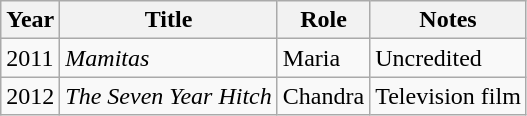<table class="wikitable sortable">
<tr>
<th>Year</th>
<th>Title</th>
<th>Role</th>
<th>Notes</th>
</tr>
<tr>
<td>2011</td>
<td><em>Mamitas</em></td>
<td>Maria</td>
<td>Uncredited</td>
</tr>
<tr>
<td>2012</td>
<td><em>The Seven Year Hitch</em></td>
<td>Chandra</td>
<td>Television film</td>
</tr>
</table>
